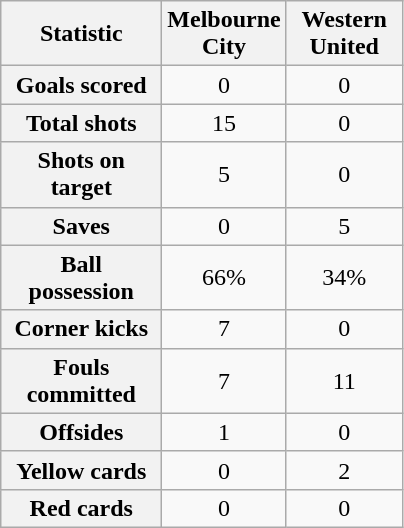<table class="wikitable plainrowheaders" style="text-align:center">
<tr>
<th scope="col" style="width:100px">Statistic</th>
<th scope="col" style="width:70px">Melbourne City</th>
<th scope="col" style="width:70px">Western United</th>
</tr>
<tr>
<th scope=row>Goals scored</th>
<td>0</td>
<td>0</td>
</tr>
<tr>
<th scope=row>Total shots</th>
<td>15</td>
<td>0</td>
</tr>
<tr>
<th scope=row>Shots on target</th>
<td>5</td>
<td>0</td>
</tr>
<tr>
<th scope=row>Saves</th>
<td>0</td>
<td>5</td>
</tr>
<tr>
<th scope=row>Ball possession</th>
<td>66%</td>
<td>34%</td>
</tr>
<tr>
<th scope=row>Corner kicks</th>
<td>7</td>
<td>0</td>
</tr>
<tr>
<th scope=row>Fouls committed</th>
<td>7</td>
<td>11</td>
</tr>
<tr>
<th scope=row>Offsides</th>
<td>1</td>
<td>0</td>
</tr>
<tr>
<th scope=row>Yellow cards</th>
<td>0</td>
<td>2</td>
</tr>
<tr>
<th scope=row>Red cards</th>
<td>0</td>
<td>0</td>
</tr>
</table>
